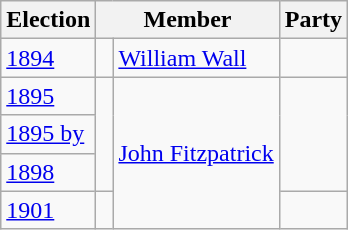<table class="wikitable">
<tr>
<th>Election</th>
<th colspan="2">Member</th>
<th>Party</th>
</tr>
<tr>
<td><a href='#'>1894</a></td>
<td> </td>
<td><a href='#'>William Wall</a></td>
<td></td>
</tr>
<tr>
<td><a href='#'>1895</a></td>
<td rowspan="3" > </td>
<td rowspan="4"><a href='#'>John Fitzpatrick</a></td>
<td rowspan="3"></td>
</tr>
<tr>
<td><a href='#'>1895 by</a></td>
</tr>
<tr>
<td><a href='#'>1898</a></td>
</tr>
<tr>
<td><a href='#'>1901</a></td>
<td> </td>
<td></td>
</tr>
</table>
